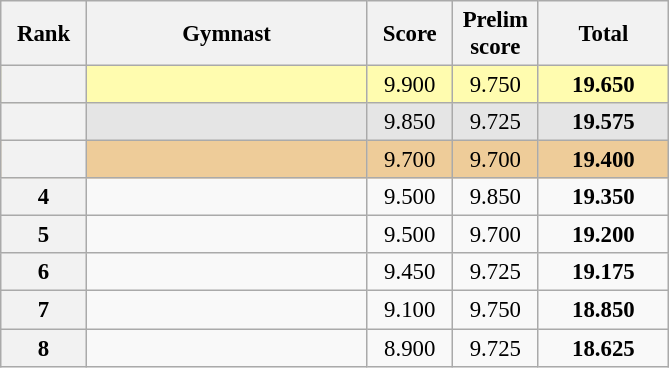<table class="wikitable sortable" style="text-align:center; font-size:95%">
<tr>
<th scope="col" style="width:50px;">Rank</th>
<th scope="col" style="width:180px;">Gymnast</th>
<th scope="col" style="width:50px;">Score</th>
<th scope="col" style="width:50px;">Prelim score</th>
<th scope="col" style="width:80px;">Total</th>
</tr>
<tr style="background:#fffcaf;">
<th scope=row style="text-align:center"></th>
<td style="text-align:left;"></td>
<td>9.900</td>
<td>9.750</td>
<td><strong>19.650</strong></td>
</tr>
<tr style="background:#e5e5e5;">
<th scope=row style="text-align:center"></th>
<td style="text-align:left;"></td>
<td>9.850</td>
<td>9.725</td>
<td><strong>19.575</strong></td>
</tr>
<tr style="background:#ec9;">
<th scope=row style="text-align:center"></th>
<td style="text-align:left;"></td>
<td>9.700</td>
<td>9.700</td>
<td><strong>19.400</strong></td>
</tr>
<tr>
<th scope=row style="text-align:center">4</th>
<td style="text-align:left;"></td>
<td>9.500</td>
<td>9.850</td>
<td><strong>19.350</strong></td>
</tr>
<tr>
<th scope=row style="text-align:center">5</th>
<td style="text-align:left;"></td>
<td>9.500</td>
<td>9.700</td>
<td><strong>19.200</strong></td>
</tr>
<tr>
<th scope=row style="text-align:center">6</th>
<td style="text-align:left;"></td>
<td>9.450</td>
<td>9.725</td>
<td><strong>19.175</strong></td>
</tr>
<tr>
<th scope=row style="text-align:center">7</th>
<td style="text-align:left;"></td>
<td>9.100</td>
<td>9.750</td>
<td><strong>18.850</strong></td>
</tr>
<tr>
<th scope=row style="text-align:center">8</th>
<td style="text-align:left;"></td>
<td>8.900</td>
<td>9.725</td>
<td><strong>18.625</strong></td>
</tr>
</table>
